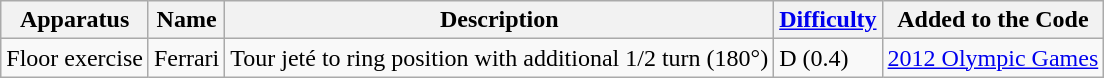<table class="wikitable">
<tr>
<th>Apparatus</th>
<th>Name</th>
<th>Description</th>
<th><a href='#'>Difficulty</a></th>
<th>Added to the Code</th>
</tr>
<tr>
<td>Floor exercise</td>
<td>Ferrari</td>
<td>Tour jeté to ring position with additional 1/2 turn (180°)</td>
<td>D (0.4)</td>
<td><a href='#'>2012 Olympic Games</a></td>
</tr>
</table>
